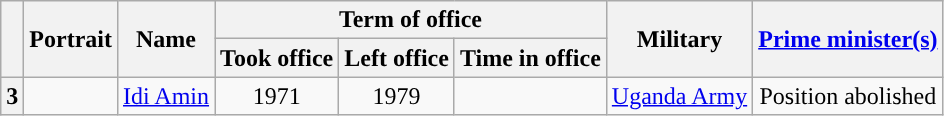<table class="wikitable" style="text-align:center">
<tr>
<th rowspan="2"></th>
<th rowspan="2">Portrait</th>
<th rowspan="2">Name<br></th>
<th colspan="3">Term of office</th>
<th rowspan="2">Military</th>
<th rowspan="2"><a href='#'>Prime minister(s)</a></th>
</tr>
<tr>
<th>Took office</th>
<th>Left office</th>
<th>Time in office</th>
</tr>
<tr>
<th style="background:">3</th>
<td></td>
<td><a href='#'>Idi Amin</a><br></td>
<td> 1971</td>
<td> 1979<br></td>
<td></td>
<td><a href='#'>Uganda Army</a></td>
<td>Position abolished</td>
</tr>
</table>
